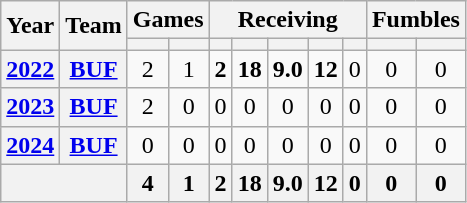<table class= "wikitable" style="text-align:center;">
<tr>
<th rowspan="2">Year</th>
<th rowspan="2">Team</th>
<th colspan="2">Games</th>
<th colspan="5">Receiving</th>
<th colspan="2">Fumbles</th>
</tr>
<tr>
<th></th>
<th></th>
<th></th>
<th></th>
<th></th>
<th></th>
<th></th>
<th></th>
<th></th>
</tr>
<tr>
<th><a href='#'>2022</a></th>
<th><a href='#'>BUF</a></th>
<td>2</td>
<td>1</td>
<td><strong>2</strong></td>
<td><strong>18</strong></td>
<td><strong>9.0</strong></td>
<td><strong>12</strong></td>
<td>0</td>
<td>0</td>
<td>0</td>
</tr>
<tr>
<th><a href='#'>2023</a></th>
<th><a href='#'>BUF</a></th>
<td>2</td>
<td>0</td>
<td>0</td>
<td>0</td>
<td>0</td>
<td>0</td>
<td>0</td>
<td>0</td>
<td>0</td>
</tr>
<tr>
<th><a href='#'>2024</a></th>
<th><a href='#'>BUF</a></th>
<td>0</td>
<td>0</td>
<td>0</td>
<td>0</td>
<td>0</td>
<td>0</td>
<td>0</td>
<td>0</td>
<td>0</td>
</tr>
<tr>
<th colspan="2"></th>
<th>4</th>
<th>1</th>
<th>2</th>
<th>18</th>
<th>9.0</th>
<th>12</th>
<th>0</th>
<th>0</th>
<th>0</th>
</tr>
</table>
